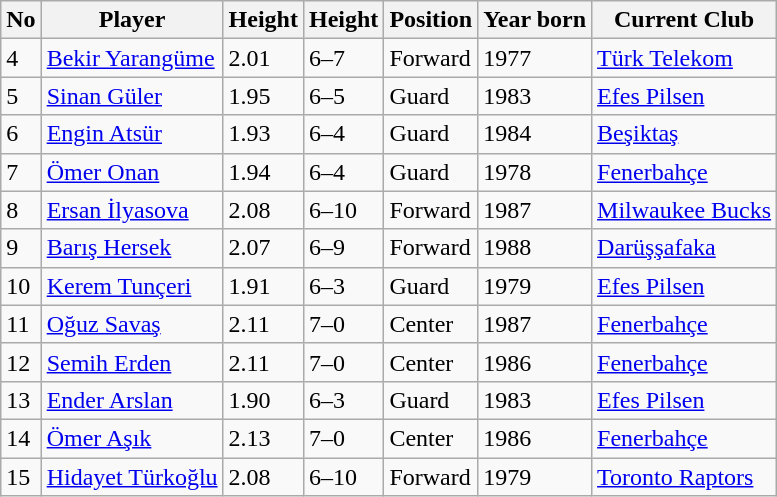<table class="wikitable sortable">
<tr>
<th>No</th>
<th>Player</th>
<th>Height</th>
<th>Height</th>
<th>Position</th>
<th>Year born</th>
<th>Current Club</th>
</tr>
<tr>
<td>4</td>
<td><a href='#'>Bekir Yarangüme</a></td>
<td>2.01</td>
<td>6–7</td>
<td>Forward</td>
<td>1977</td>
<td> <a href='#'>Türk Telekom</a></td>
</tr>
<tr>
<td>5</td>
<td><a href='#'>Sinan Güler</a></td>
<td>1.95</td>
<td>6–5</td>
<td>Guard</td>
<td>1983</td>
<td> <a href='#'>Efes Pilsen</a></td>
</tr>
<tr>
<td>6</td>
<td><a href='#'>Engin Atsür</a></td>
<td>1.93</td>
<td>6–4</td>
<td>Guard</td>
<td>1984</td>
<td> <a href='#'>Beşiktaş</a></td>
</tr>
<tr>
<td>7</td>
<td><a href='#'>Ömer Onan</a></td>
<td>1.94</td>
<td>6–4</td>
<td>Guard</td>
<td>1978</td>
<td> <a href='#'>Fenerbahçe</a></td>
</tr>
<tr>
<td>8</td>
<td><a href='#'>Ersan İlyasova</a></td>
<td>2.08</td>
<td>6–10</td>
<td>Forward</td>
<td>1987</td>
<td> <a href='#'>Milwaukee Bucks</a></td>
</tr>
<tr>
<td>9</td>
<td><a href='#'>Barış Hersek</a></td>
<td>2.07</td>
<td>6–9</td>
<td>Forward</td>
<td>1988</td>
<td> <a href='#'>Darüşşafaka</a></td>
</tr>
<tr>
<td>10</td>
<td><a href='#'>Kerem Tunçeri</a></td>
<td>1.91</td>
<td>6–3</td>
<td>Guard</td>
<td>1979</td>
<td> <a href='#'>Efes Pilsen</a></td>
</tr>
<tr>
<td>11</td>
<td><a href='#'>Oğuz Savaş</a></td>
<td>2.11</td>
<td>7–0</td>
<td>Center</td>
<td>1987</td>
<td> <a href='#'>Fenerbahçe</a></td>
</tr>
<tr>
<td>12</td>
<td><a href='#'>Semih Erden</a></td>
<td>2.11</td>
<td>7–0</td>
<td>Center</td>
<td>1986</td>
<td> <a href='#'>Fenerbahçe</a></td>
</tr>
<tr>
<td>13</td>
<td><a href='#'>Ender Arslan</a></td>
<td>1.90</td>
<td>6–3</td>
<td>Guard</td>
<td>1983</td>
<td> <a href='#'>Efes Pilsen</a></td>
</tr>
<tr>
<td>14</td>
<td><a href='#'>Ömer Aşık</a></td>
<td>2.13</td>
<td>7–0</td>
<td>Center</td>
<td>1986</td>
<td> <a href='#'>Fenerbahçe</a></td>
</tr>
<tr>
<td>15</td>
<td><a href='#'>Hidayet Türkoğlu</a></td>
<td>2.08</td>
<td>6–10</td>
<td>Forward</td>
<td>1979</td>
<td> <a href='#'>Toronto Raptors</a></td>
</tr>
</table>
